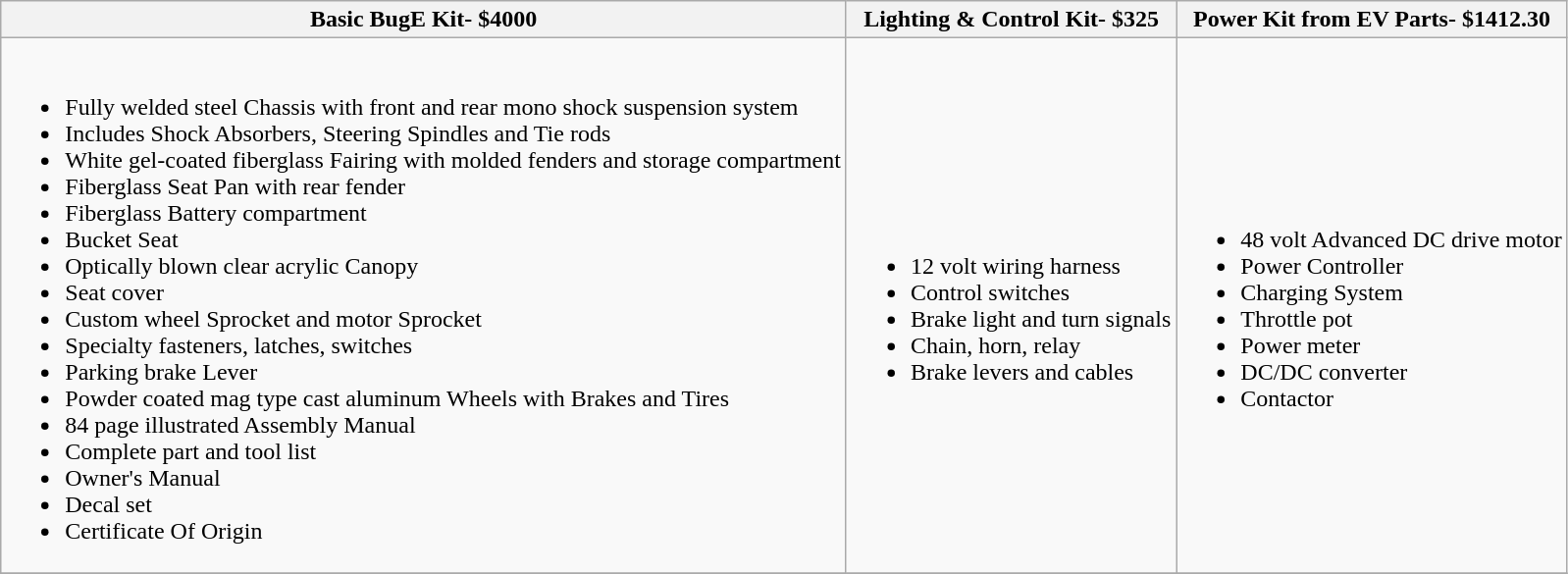<table class="wikitable">
<tr>
<th>Basic BugE Kit- $4000</th>
<th>Lighting & Control Kit- $325</th>
<th>Power Kit from EV Parts- $1412.30</th>
</tr>
<tr>
<td><br><ul><li>Fully welded steel Chassis with front and rear mono shock suspension system</li><li>Includes Shock Absorbers, Steering Spindles and Tie rods</li><li>White gel-coated fiberglass Fairing with molded fenders and storage compartment</li><li>Fiberglass Seat Pan with rear fender</li><li>Fiberglass Battery compartment</li><li>Bucket Seat</li><li>Optically blown clear acrylic Canopy</li><li>Seat cover</li><li>Custom wheel Sprocket and motor Sprocket</li><li>Specialty fasteners, latches, switches</li><li>Parking brake Lever</li><li>Powder coated mag type cast aluminum Wheels with Brakes and Tires</li><li>84 page illustrated Assembly Manual</li><li>Complete part and tool list</li><li>Owner's Manual</li><li>Decal set</li><li>Certificate Of Origin</li></ul></td>
<td><br><ul><li>12 volt wiring harness</li><li>Control switches</li><li>Brake light and turn signals</li><li>Chain, horn, relay</li><li>Brake levers and cables</li></ul></td>
<td><br><ul><li>48 volt Advanced DC drive motor</li><li>Power Controller</li><li>Charging System</li><li>Throttle pot</li><li>Power meter</li><li>DC/DC converter</li><li>Contactor</li></ul></td>
</tr>
<tr>
</tr>
</table>
